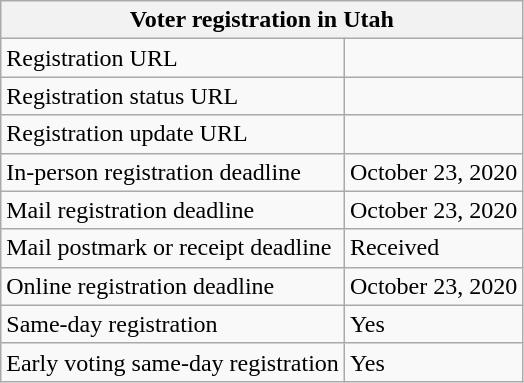<table class="wikitable">
<tr>
<th colspan="2">Voter registration in Utah</th>
</tr>
<tr>
<td>Registration URL</td>
<td></td>
</tr>
<tr>
<td>Registration status URL</td>
<td></td>
</tr>
<tr>
<td>Registration update URL</td>
<td></td>
</tr>
<tr>
<td>In-person registration deadline</td>
<td>October 23, 2020</td>
</tr>
<tr>
<td>Mail registration deadline</td>
<td>October 23, 2020</td>
</tr>
<tr>
<td>Mail postmark or receipt deadline</td>
<td>Received</td>
</tr>
<tr>
<td>Online registration deadline</td>
<td>October 23, 2020</td>
</tr>
<tr>
<td>Same-day registration</td>
<td>Yes</td>
</tr>
<tr>
<td>Early voting same-day registration</td>
<td>Yes</td>
</tr>
</table>
